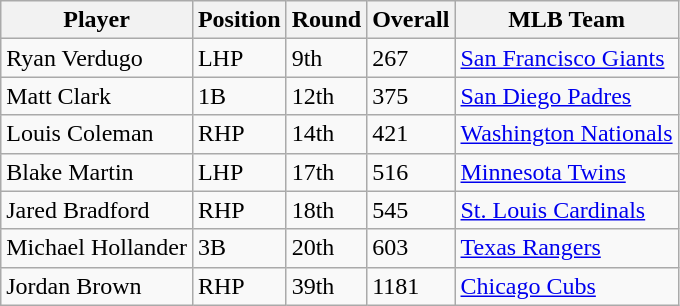<table class="wikitable">
<tr>
<th>Player</th>
<th>Position</th>
<th>Round</th>
<th>Overall</th>
<th>MLB Team</th>
</tr>
<tr>
<td>Ryan Verdugo</td>
<td>LHP</td>
<td>9th</td>
<td>267</td>
<td><a href='#'>San Francisco Giants</a></td>
</tr>
<tr>
<td>Matt Clark</td>
<td>1B</td>
<td>12th</td>
<td>375</td>
<td><a href='#'>San Diego Padres</a></td>
</tr>
<tr>
<td>Louis Coleman</td>
<td>RHP</td>
<td>14th</td>
<td>421</td>
<td><a href='#'>Washington Nationals</a></td>
</tr>
<tr>
<td>Blake Martin</td>
<td>LHP</td>
<td>17th</td>
<td>516</td>
<td><a href='#'>Minnesota Twins</a></td>
</tr>
<tr>
<td>Jared Bradford</td>
<td>RHP</td>
<td>18th</td>
<td>545</td>
<td><a href='#'>St. Louis Cardinals</a></td>
</tr>
<tr>
<td>Michael Hollander</td>
<td>3B</td>
<td>20th</td>
<td>603</td>
<td><a href='#'>Texas Rangers</a></td>
</tr>
<tr>
<td>Jordan Brown</td>
<td>RHP</td>
<td>39th</td>
<td>1181</td>
<td><a href='#'>Chicago Cubs</a></td>
</tr>
</table>
